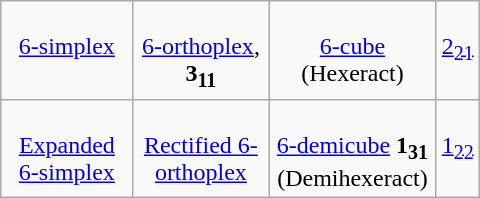<table align=right class=wikitable width=320>
<tr align=center valign=top>
<td><br><a href='#'>6-simplex</a></td>
<td><br><a href='#'>6-orthoplex</a>, <strong>3<sub>11</sub></strong></td>
<td><br><a href='#'>6-cube</a> (Hexeract)</td>
<td><br><a href='#'>2<sub>21</sub></a></td>
</tr>
<tr align=center valign=top>
<td><br><a href='#'>Expanded 6-simplex</a></td>
<td><br><a href='#'>Rectified 6-orthoplex</a></td>
<td><br><a href='#'>6-demicube</a> <strong>1<sub>31</sub></strong><br>(Demihexeract)</td>
<td><br><a href='#'>1<sub>22</sub></a></td>
</tr>
</table>
